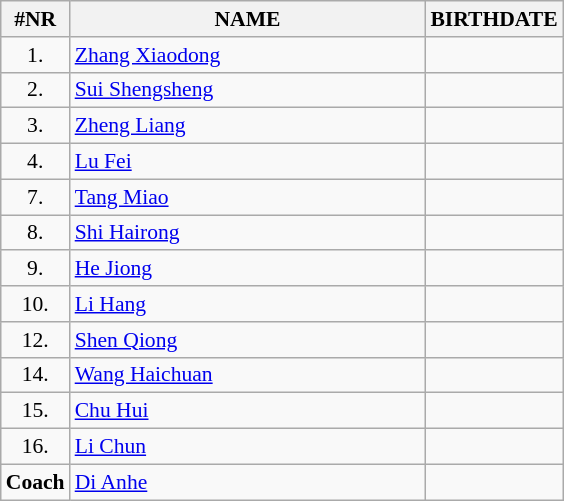<table class="wikitable" style="border-collapse: collapse; font-size: 90%;">
<tr>
<th>#NR</th>
<th align="left" style="width: 16em">NAME</th>
<th>BIRTHDATE</th>
</tr>
<tr>
<td align="center">1.</td>
<td><a href='#'>Zhang Xiaodong</a></td>
<td align="center"></td>
</tr>
<tr>
<td align="center">2.</td>
<td><a href='#'>Sui Shengsheng</a></td>
<td align="center"></td>
</tr>
<tr>
<td align="center">3.</td>
<td><a href='#'>Zheng Liang</a></td>
<td align="center"></td>
</tr>
<tr>
<td align="center">4.</td>
<td><a href='#'>Lu Fei</a></td>
<td align="center"></td>
</tr>
<tr>
<td align="center">7.</td>
<td><a href='#'>Tang Miao</a></td>
<td align="center"></td>
</tr>
<tr>
<td align="center">8.</td>
<td><a href='#'>Shi Hairong</a></td>
<td align="center"></td>
</tr>
<tr>
<td align="center">9.</td>
<td><a href='#'>He Jiong</a></td>
<td align="center"></td>
</tr>
<tr>
<td align="center">10.</td>
<td><a href='#'>Li Hang</a></td>
<td align="center"></td>
</tr>
<tr>
<td align="center">12.</td>
<td><a href='#'>Shen Qiong</a></td>
<td align="center"></td>
</tr>
<tr>
<td align="center">14.</td>
<td><a href='#'>Wang Haichuan</a></td>
<td align="center"></td>
</tr>
<tr>
<td align="center">15.</td>
<td><a href='#'>Chu Hui</a></td>
<td align="center"></td>
</tr>
<tr>
<td align="center">16.</td>
<td><a href='#'>Li Chun</a></td>
<td align="center"></td>
</tr>
<tr>
<td align="center"><strong>Coach</strong></td>
<td><a href='#'>Di Anhe</a></td>
<td align="center"></td>
</tr>
</table>
